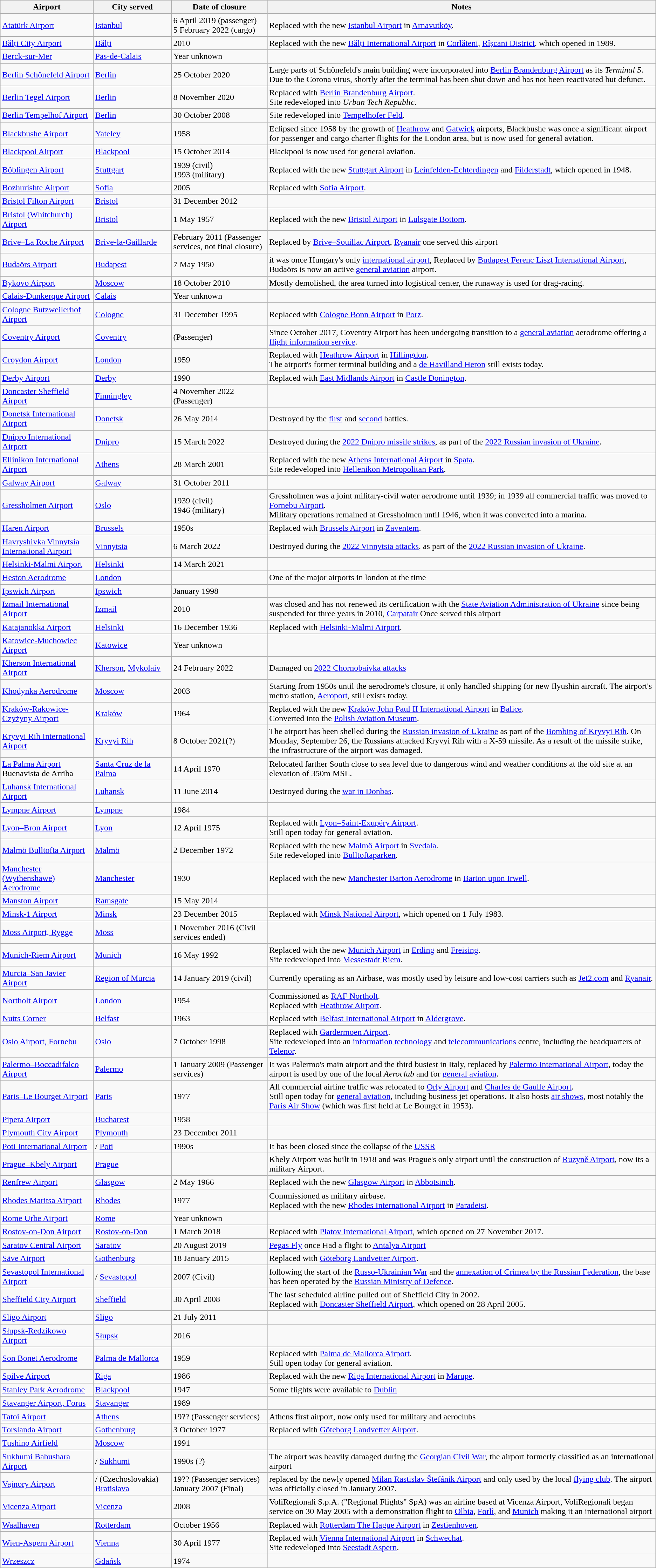<table class="wikitable sortable">
<tr>
<th>Airport</th>
<th>City served</th>
<th>Date of closure</th>
<th>Notes</th>
</tr>
<tr>
<td><a href='#'>Atatürk Airport</a></td>
<td> <a href='#'>Istanbul</a></td>
<td>6 April 2019 (passenger)<br>5 February 2022 (cargo)</td>
<td>Replaced with the new <a href='#'>Istanbul Airport</a> in <a href='#'>Arnavutköy</a>.</td>
</tr>
<tr>
</tr>
<tr>
<td><a href='#'>Bălți City Airport</a></td>
<td> <a href='#'>Bălți</a></td>
<td>2010</td>
<td>Replaced with the new <a href='#'>Bălți International Airport</a> in <a href='#'>Corlăteni</a>, <a href='#'>Rîșcani District</a>, which opened in 1989.</td>
</tr>
<tr>
<td><a href='#'>Berck-sur-Mer</a></td>
<td> <a href='#'>Pas-de-Calais</a></td>
<td>Year unknown</td>
<td></td>
</tr>
<tr>
<td><a href='#'>Berlin Schönefeld Airport</a></td>
<td> <a href='#'>Berlin</a></td>
<td>25 October 2020</td>
<td>Large parts of Schönefeld's main building were incorporated into <a href='#'>Berlin Brandenburg Airport</a> as its <em>Terminal 5</em>. Due to the Corona virus, shortly after the terminal has been shut down and has not been reactivated but defunct.</td>
</tr>
<tr>
<td><a href='#'>Berlin Tegel Airport</a></td>
<td> <a href='#'>Berlin</a></td>
<td>8 November 2020</td>
<td>Replaced with <a href='#'>Berlin Brandenburg Airport</a>.<br>Site redeveloped into <em>Urban Tech Republic</em>.</td>
</tr>
<tr>
<td><a href='#'>Berlin Tempelhof Airport</a></td>
<td> <a href='#'>Berlin</a></td>
<td>30 October 2008</td>
<td>Site redeveloped into <a href='#'>Tempelhofer Feld</a>.</td>
</tr>
<tr>
<td><a href='#'>Blackbushe Airport</a></td>
<td> <a href='#'>Yateley</a></td>
<td>1958</td>
<td>Eclipsed since 1958 by the growth of <a href='#'>Heathrow</a> and <a href='#'>Gatwick</a> airports, Blackbushe was once a significant airport for passenger and cargo charter flights for the London area, but is now used for general aviation.</td>
</tr>
<tr>
<td><a href='#'>Blackpool Airport</a></td>
<td> <a href='#'>Blackpool</a></td>
<td>15 October 2014</td>
<td>Blackpool is now used for general aviation.</td>
</tr>
<tr>
<td><a href='#'>Böblingen Airport</a></td>
<td> <a href='#'>Stuttgart</a></td>
<td>1939 (civil)<br>1993 (military)</td>
<td>Replaced with the new <a href='#'>Stuttgart Airport</a> in <a href='#'>Leinfelden-Echterdingen</a> and <a href='#'>Filderstadt</a>, which opened in 1948.</td>
</tr>
<tr>
<td><a href='#'>Bozhurishte Airport</a></td>
<td> <a href='#'>Sofia</a></td>
<td>2005</td>
<td>Replaced with <a href='#'>Sofia Airport</a>.</td>
</tr>
<tr>
<td><a href='#'>Bristol Filton Airport</a></td>
<td> <a href='#'>Bristol</a></td>
<td>31 December 2012</td>
<td></td>
</tr>
<tr>
<td><a href='#'>Bristol (Whitchurch) Airport</a></td>
<td> <a href='#'>Bristol</a></td>
<td>1 May 1957</td>
<td>Replaced with the new <a href='#'>Bristol Airport</a> in <a href='#'>Lulsgate Bottom</a>.</td>
</tr>
<tr>
<td><a href='#'>Brive–La Roche Airport</a></td>
<td> <a href='#'>Brive-la-Gaillarde</a></td>
<td>February 2011 (Passenger services, not final closure)</td>
<td>Replaced by <a href='#'>Brive–Souillac Airport</a>, <a href='#'>Ryanair</a> one served this airport</td>
</tr>
<tr>
<td><a href='#'>Budaörs Airport</a></td>
<td> <a href='#'>Budapest</a></td>
<td>7 May 1950</td>
<td>it was once Hungary's only <a href='#'>international airport</a>, Replaced by <a href='#'>Budapest Ferenc Liszt International Airport</a>, Budaörs is now an active <a href='#'>general aviation</a> airport.</td>
</tr>
<tr>
<td><a href='#'>Bykovo Airport</a></td>
<td> <a href='#'>Moscow</a></td>
<td>18 October 2010</td>
<td>Mostly demolished, the area turned into logistical center, the runaway is used for drag-racing.</td>
</tr>
<tr>
<td><a href='#'>Calais-Dunkerque Airport</a></td>
<td> <a href='#'>Calais</a></td>
<td>Year unknown</td>
<td></td>
</tr>
<tr>
<td><a href='#'>Cologne Butzweilerhof Airport</a></td>
<td> <a href='#'>Cologne</a></td>
<td>31 December 1995</td>
<td>Replaced with <a href='#'>Cologne Bonn Airport</a> in <a href='#'>Porz</a>.</td>
</tr>
<tr>
<td><a href='#'>Coventry Airport</a></td>
<td> <a href='#'>Coventry</a></td>
<td> (Passenger)</td>
<td>Since October 2017, Coventry Airport has been undergoing transition to a <a href='#'>general aviation</a> aerodrome offering a <a href='#'>flight information service</a>.</td>
</tr>
<tr>
<td><a href='#'>Croydon Airport</a></td>
<td> <a href='#'>London</a></td>
<td>1959</td>
<td>Replaced with <a href='#'>Heathrow Airport</a> in <a href='#'>Hillingdon</a>.<br>The airport's former terminal building and a <a href='#'>de Havilland Heron</a> still exists today.</td>
</tr>
<tr>
<td><a href='#'>Derby Airport</a></td>
<td> <a href='#'>Derby</a></td>
<td>1990</td>
<td>Replaced with <a href='#'>East Midlands Airport</a> in <a href='#'>Castle Donington</a>.</td>
</tr>
<tr>
<td><a href='#'>Doncaster Sheffield Airport</a></td>
<td> <a href='#'>Finningley</a></td>
<td>4 November 2022 (Passenger)</td>
<td></td>
</tr>
<tr>
<td><a href='#'>Donetsk International Airport</a></td>
<td> <a href='#'>Donetsk</a></td>
<td>26 May 2014</td>
<td>Destroyed by the <a href='#'>first</a> and <a href='#'>second</a> battles.</td>
</tr>
<tr>
<td><a href='#'>Dnipro International Airport</a></td>
<td> <a href='#'>Dnipro</a></td>
<td>15 March 2022</td>
<td>Destroyed during the <a href='#'>2022 Dnipro missile strikes</a>, as part of the <a href='#'>2022 Russian invasion of Ukraine</a>.</td>
</tr>
<tr>
<td><a href='#'>Ellinikon International Airport</a></td>
<td> <a href='#'>Athens</a></td>
<td>28 March 2001</td>
<td>Replaced with the new <a href='#'>Athens International Airport</a> in <a href='#'>Spata</a>.<br>Site redeveloped into <a href='#'>Hellenikon Metropolitan Park</a>.</td>
</tr>
<tr>
<td><a href='#'>Galway Airport</a></td>
<td> <a href='#'>Galway</a></td>
<td>31 October 2011</td>
<td></td>
</tr>
<tr>
<td><a href='#'>Gressholmen Airport</a></td>
<td> <a href='#'>Oslo</a></td>
<td>1939 (civil)<br>1946 (military)</td>
<td>Gressholmen was a joint military-civil water aerodrome until 1939; in 1939 all commercial traffic was moved to <a href='#'>Fornebu Airport</a>.<br>Military operations remained at Gressholmen until 1946, when it was converted into a marina.</td>
</tr>
<tr>
<td><a href='#'>Haren Airport</a></td>
<td> <a href='#'>Brussels</a></td>
<td>1950s</td>
<td>Replaced with <a href='#'>Brussels Airport</a> in <a href='#'>Zaventem</a>.</td>
</tr>
<tr>
<td><a href='#'>Havryshivka Vinnytsia International Airport</a></td>
<td> <a href='#'>Vinnytsia</a></td>
<td>6 March 2022</td>
<td>Destroyed during the <a href='#'>2022 Vinnytsia attacks</a>, as part of the <a href='#'>2022 Russian invasion of Ukraine</a>.</td>
</tr>
<tr>
<td><a href='#'>Helsinki-Malmi Airport</a></td>
<td> <a href='#'>Helsinki</a></td>
<td>14 March 2021</td>
<td></td>
</tr>
<tr>
<td><a href='#'>Heston Aerodrome</a></td>
<td> <a href='#'>London</a></td>
<td></td>
<td>One of the major airports in london at the time</td>
</tr>
<tr>
<td><a href='#'>Ipswich Airport</a></td>
<td> <a href='#'>Ipswich</a></td>
<td>January 1998</td>
<td></td>
</tr>
<tr>
<td><a href='#'>Izmail International Airport</a></td>
<td> <a href='#'>Izmail</a></td>
<td>2010</td>
<td>was closed and has not renewed its certification with the <a href='#'>State Aviation Administration of Ukraine</a> since being suspended for three years in 2010, <a href='#'>Carpatair</a> Once served this airport</td>
</tr>
<tr>
<td><a href='#'>Katajanokka Airport</a></td>
<td> <a href='#'>Helsinki</a></td>
<td>16 December 1936</td>
<td>Replaced with <a href='#'>Helsinki-Malmi Airport</a>.</td>
</tr>
<tr>
<td><a href='#'>Katowice-Muchowiec Airport</a></td>
<td> <a href='#'>Katowice</a></td>
<td>Year unknown</td>
<td></td>
</tr>
<tr>
<td><a href='#'>Kherson International Airport</a></td>
<td> <a href='#'>Kherson</a>, <a href='#'>Mykolaiv</a></td>
<td>24 February 2022</td>
<td>Damaged on <a href='#'>2022 Chornobaivka attacks</a></td>
</tr>
<tr>
<td><a href='#'>Khodynka Aerodrome</a></td>
<td> <a href='#'>Moscow</a></td>
<td>2003</td>
<td>Starting from 1950s until the aerodrome's closure, it only handled shipping for new Ilyushin aircraft. The airport's metro station, <a href='#'>Aeroport</a>, still exists today.</td>
</tr>
<tr>
<td><a href='#'>Kraków-Rakowice-Czyżyny Airport</a></td>
<td> <a href='#'>Kraków</a></td>
<td>1964</td>
<td>Replaced with the new <a href='#'>Kraków John Paul II International Airport</a> in <a href='#'>Balice</a>.<br>Converted into the <a href='#'>Polish Aviation Museum</a>.</td>
</tr>
<tr>
<td><a href='#'>Kryvyi Rih International Airport</a></td>
<td> <a href='#'>Kryvyi Rih</a></td>
<td>8 October 2021(?)</td>
<td>The airport has been shelled during the <a href='#'>Russian invasion of Ukraine</a> as part of the <a href='#'>Bombing of Kryvyi Rih</a>. On Monday, September 26, the Russians attacked Kryvyi Rih with a X-59 missile. As a result of the missile strike, the infrastructure of the airport was damaged.</td>
</tr>
<tr>
<td><a href='#'>La Palma Airport</a> Buenavista de Arriba</td>
<td> <a href='#'>Santa Cruz de la Palma</a></td>
<td>14 April 1970</td>
<td>Relocated farther South close to sea level due to dangerous wind and weather conditions at the old site at an elevation of 350m MSL.</td>
</tr>
<tr>
<td><a href='#'>Luhansk International Airport</a></td>
<td> <a href='#'>Luhansk</a></td>
<td>11 June 2014</td>
<td>Destroyed during the <a href='#'>war in Donbas</a>.</td>
</tr>
<tr>
<td><a href='#'>Lympne Airport</a></td>
<td> <a href='#'>Lympne</a></td>
<td>1984</td>
<td></td>
</tr>
<tr>
<td><a href='#'>Lyon–Bron Airport</a></td>
<td> <a href='#'>Lyon</a></td>
<td>12 April 1975</td>
<td>Replaced with <a href='#'>Lyon–Saint-Exupéry Airport</a>.<br>Still open today for general aviation.</td>
</tr>
<tr>
<td><a href='#'>Malmö Bulltofta Airport</a></td>
<td> <a href='#'>Malmö</a></td>
<td>2 December 1972</td>
<td>Replaced with the new <a href='#'>Malmö Airport</a> in <a href='#'>Svedala</a>.<br>Site redeveloped into <a href='#'>Bulltoftaparken</a>.</td>
</tr>
<tr>
<td><a href='#'>Manchester (Wythenshawe) Aerodrome</a></td>
<td> <a href='#'>Manchester</a></td>
<td>1930</td>
<td>Replaced with the new <a href='#'>Manchester Barton Aerodrome</a> in <a href='#'>Barton upon Irwell</a>.</td>
</tr>
<tr>
<td><a href='#'>Manston Airport</a></td>
<td> <a href='#'>Ramsgate</a></td>
<td>15 May 2014</td>
<td></td>
</tr>
<tr>
<td><a href='#'>Minsk-1 Airport</a></td>
<td> <a href='#'>Minsk</a></td>
<td>23 December 2015</td>
<td>Replaced with <a href='#'>Minsk National Airport</a>, which opened on 1 July 1983.</td>
</tr>
<tr>
<td><a href='#'>Moss Airport, Rygge</a></td>
<td> <a href='#'>Moss</a></td>
<td>1 November 2016 (Civil services ended)</td>
<td></td>
</tr>
<tr>
<td><a href='#'>Munich-Riem Airport</a></td>
<td> <a href='#'>Munich</a></td>
<td>16 May 1992</td>
<td>Replaced with the new <a href='#'>Munich Airport</a> in <a href='#'>Erding</a> and <a href='#'>Freising</a>.<br>Site redeveloped into <a href='#'>Messestadt Riem</a>.</td>
</tr>
<tr>
<td><a href='#'>Murcia–San Javier Airport</a></td>
<td> <a href='#'>Region of Murcia</a></td>
<td>14 January 2019 (civil)</td>
<td>Currently operating as an Airbase, was mostly used by leisure and low-cost carriers such as <a href='#'>Jet2.com</a> and <a href='#'>Ryanair</a>.</td>
</tr>
<tr>
<td><a href='#'>Northolt Airport</a></td>
<td> <a href='#'>London</a></td>
<td>1954</td>
<td>Commissioned as <a href='#'>RAF Northolt</a>.<br>Replaced with <a href='#'>Heathrow Airport</a>.</td>
</tr>
<tr>
<td><a href='#'>Nutts Corner</a></td>
<td> <a href='#'>Belfast</a></td>
<td>1963</td>
<td>Replaced with <a href='#'>Belfast International Airport</a> in <a href='#'>Aldergrove</a>.</td>
</tr>
<tr>
<td><a href='#'>Oslo Airport, Fornebu</a></td>
<td> <a href='#'>Oslo</a></td>
<td>7 October 1998</td>
<td>Replaced with <a href='#'>Gardermoen Airport</a>.<br>Site redeveloped into an <a href='#'>information technology</a> and <a href='#'>telecommunications</a> centre, including the headquarters of <a href='#'>Telenor</a>.</td>
</tr>
<tr>
<td><a href='#'>Palermo–Boccadifalco Airport</a></td>
<td> <a href='#'>Palermo</a></td>
<td>1 January 2009 (Passenger services)</td>
<td>It was Palermo's main airport and the third busiest in Italy, replaced by <a href='#'>Palermo International Airport</a>, today the airport is used by one of the local <em>Aeroclub</em> and for <a href='#'>general aviation</a>.</td>
</tr>
<tr>
<td><a href='#'>Paris–Le Bourget Airport</a></td>
<td> <a href='#'>Paris</a></td>
<td>1977</td>
<td>All commercial airline traffic was relocated to <a href='#'>Orly Airport</a> and <a href='#'>Charles de Gaulle Airport</a>.<br>Still open today for <a href='#'>general aviation</a>, including business jet operations. It also hosts <a href='#'>air shows</a>, most notably the <a href='#'>Paris Air Show</a> (which was first held at Le Bourget in 1953).</td>
</tr>
<tr>
<td><a href='#'>Pipera Airport</a></td>
<td> <a href='#'>Bucharest</a></td>
<td>1958</td>
<td></td>
</tr>
<tr>
<td><a href='#'>Plymouth City Airport</a></td>
<td> <a href='#'>Plymouth</a></td>
<td>23 December 2011</td>
<td></td>
</tr>
<tr>
<td><a href='#'>Poti International Airport</a></td>
<td>/ <a href='#'>Poti</a></td>
<td>1990s</td>
<td>It has been closed since the collapse of the <a href='#'>USSR</a></td>
</tr>
<tr>
<td><a href='#'>Prague–Kbely Airport</a></td>
<td> <a href='#'>Prague</a></td>
<td></td>
<td>Kbely Airport was built in 1918 and was Prague's only airport until the construction of <a href='#'>Ruzyně Airport</a>, now its a military Airport.</td>
</tr>
<tr>
<td><a href='#'>Renfrew Airport</a></td>
<td> <a href='#'>Glasgow</a></td>
<td>2 May 1966</td>
<td>Replaced with the new <a href='#'>Glasgow Airport</a> in <a href='#'>Abbotsinch</a>.</td>
</tr>
<tr>
<td><a href='#'>Rhodes Maritsa Airport</a></td>
<td> <a href='#'>Rhodes</a></td>
<td>1977</td>
<td>Commissioned as military airbase.<br>Replaced with the new <a href='#'>Rhodes International Airport</a> in <a href='#'>Paradeisi</a>.</td>
</tr>
<tr>
<td><a href='#'>Rome Urbe Airport</a></td>
<td> <a href='#'>Rome</a></td>
<td>Year unknown</td>
<td></td>
</tr>
<tr>
<td><a href='#'>Rostov-on-Don Airport</a></td>
<td> <a href='#'>Rostov-on-Don</a></td>
<td>1 March 2018</td>
<td>Replaced with <a href='#'>Platov International Airport</a>, which opened on 27 November 2017.</td>
</tr>
<tr>
<td><a href='#'>Saratov Central Airport</a></td>
<td> <a href='#'>Saratov</a></td>
<td>20 August 2019</td>
<td><a href='#'>Pegas Fly</a> once Had a flight to <a href='#'>Antalya Airport</a></td>
</tr>
<tr>
<td><a href='#'>Säve Airport</a></td>
<td> <a href='#'>Gothenburg</a></td>
<td>18 January 2015</td>
<td>Replaced with <a href='#'>Göteborg Landvetter Airport</a>.</td>
</tr>
<tr>
<td><a href='#'>Sevastopol International Airport</a></td>
<td>/ <a href='#'>Sevastopol</a></td>
<td>2007 (Civil)</td>
<td>following the start of the <a href='#'>Russo-Ukrainian War</a> and the <a href='#'>annexation of Crimea by the Russian Federation</a>, the base has been operated by the <a href='#'>Russian Ministry of Defence</a>.</td>
</tr>
<tr>
<td><a href='#'>Sheffield City Airport</a></td>
<td> <a href='#'>Sheffield</a></td>
<td>30 April 2008</td>
<td>The last scheduled airline pulled out of Sheffield City in 2002.<br>Replaced with <a href='#'>Doncaster Sheffield Airport</a>, which opened on 28 April 2005.</td>
</tr>
<tr>
<td><a href='#'>Sligo Airport</a></td>
<td> <a href='#'>Sligo</a></td>
<td>21 July 2011</td>
<td></td>
</tr>
<tr>
<td><a href='#'>Słupsk-Redzikowo Airport</a></td>
<td> <a href='#'>Słupsk</a></td>
<td>2016</td>
<td></td>
</tr>
<tr>
<td><a href='#'>Son Bonet Aerodrome</a></td>
<td> <a href='#'>Palma de Mallorca</a></td>
<td>1959</td>
<td>Replaced with <a href='#'>Palma de Mallorca Airport</a>.<br>Still open today for general aviation.</td>
</tr>
<tr>
<td><a href='#'>Spilve Airport</a></td>
<td> <a href='#'>Riga</a></td>
<td>1986</td>
<td>Replaced with the new <a href='#'>Riga International Airport</a> in <a href='#'>Mārupe</a>.</td>
</tr>
<tr>
<td><a href='#'>Stanley Park Aerodrome</a></td>
<td> <a href='#'>Blackpool</a></td>
<td>1947</td>
<td>Some flights were available to <a href='#'>Dublin</a></td>
</tr>
<tr>
<td><a href='#'>Stavanger Airport, Forus</a></td>
<td> <a href='#'>Stavanger</a></td>
<td>1989</td>
<td></td>
</tr>
<tr>
<td><a href='#'>Tatoi Airport</a></td>
<td> <a href='#'>Athens</a></td>
<td>19?? (Passenger services)</td>
<td>Athens first airport, now only used for military and aeroclubs</td>
</tr>
<tr>
<td><a href='#'>Torslanda Airport</a></td>
<td> <a href='#'>Gothenburg</a></td>
<td>3 October 1977</td>
<td>Replaced with <a href='#'>Göteborg Landvetter Airport</a>.</td>
</tr>
<tr>
<td><a href='#'>Tushino Airfield</a></td>
<td> <a href='#'>Moscow</a></td>
<td>1991</td>
<td></td>
</tr>
<tr>
<td><a href='#'>Sukhumi Babushara Airport</a></td>
<td>/ <a href='#'>Sukhumi</a></td>
<td>1990s (?)</td>
<td>The airport was heavily damaged during the <a href='#'>Georgian Civil War</a>, the airport formerly classified as an international airport</td>
</tr>
<tr>
<td><a href='#'>Vajnory Airport</a></td>
<td>/ (Czechoslovakia) <a href='#'>Bratislava</a></td>
<td>19?? (Passenger services)<br>January 2007 (Final)</td>
<td>replaced by the newly opened <a href='#'>Milan Rastislav Štefánik Airport</a> and only used by the local <a href='#'>flying club</a>. The airport was officially closed in January 2007.</td>
</tr>
<tr>
<td><a href='#'>Vicenza Airport</a></td>
<td> <a href='#'>Vicenza</a></td>
<td>2008</td>
<td>VoliRegionali S.p.A. ("Regional Flights" SpA) was an airline based at Vicenza Airport, VoliRegionali began service on 30 May 2005 with a demonstration flight to <a href='#'>Olbia</a>, <a href='#'>Forlì</a>, and <a href='#'>Munich</a> making it an international airport</td>
</tr>
<tr>
<td><a href='#'>Waalhaven</a></td>
<td> <a href='#'>Rotterdam</a></td>
<td>October 1956</td>
<td>Replaced with <a href='#'>Rotterdam The Hague Airport</a> in <a href='#'>Zestienhoven</a>.</td>
</tr>
<tr>
<td><a href='#'>Wien-Aspern Airport</a></td>
<td> <a href='#'>Vienna</a></td>
<td>30 April 1977</td>
<td>Replaced with <a href='#'>Vienna International Airport</a> in <a href='#'>Schwechat</a>.<br>Site redeveloped into <a href='#'>Seestadt Aspern</a>.</td>
</tr>
<tr>
<td><a href='#'>Wrzeszcz</a></td>
<td> <a href='#'>Gdańsk</a></td>
<td>1974</td>
<td></td>
</tr>
</table>
